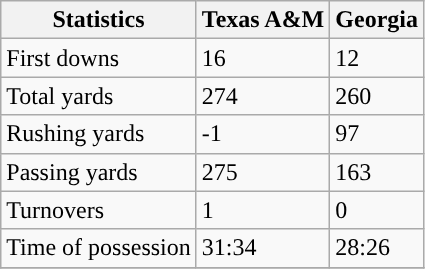<table class="wikitable" style="float: left;">
<tr>
<th>Statistics</th>
<th>Texas A&M</th>
<th>Georgia</th>
</tr>
<tr>
<td>First downs</td>
<td>16</td>
<td>12</td>
</tr>
<tr>
<td>Total yards</td>
<td>274</td>
<td>260</td>
</tr>
<tr>
<td>Rushing yards</td>
<td>-1</td>
<td>97</td>
</tr>
<tr>
<td>Passing yards</td>
<td>275</td>
<td>163</td>
</tr>
<tr>
<td>Turnovers</td>
<td>1</td>
<td>0</td>
</tr>
<tr>
<td>Time of possession</td>
<td>31:34</td>
<td>28:26</td>
</tr>
<tr>
</tr>
</table>
